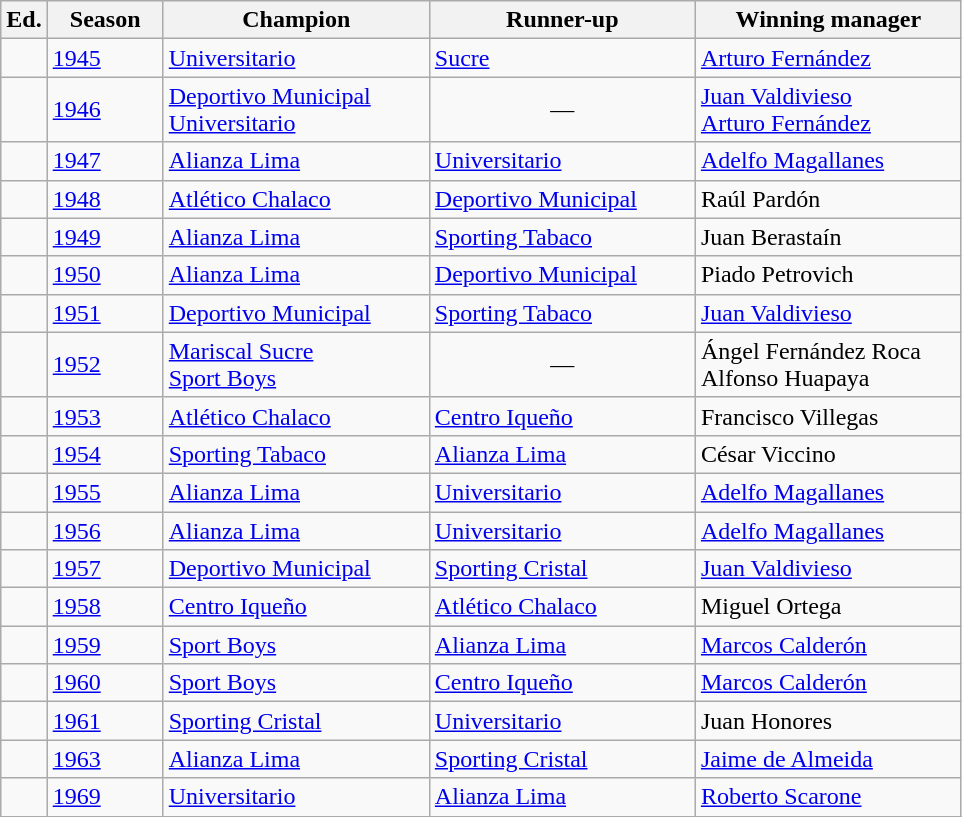<table class="wikitable sortable">
<tr>
<th width=px>Ed.</th>
<th width="70">Season</th>
<th width="170">Champion</th>
<th width="170">Runner-up</th>
<th width="170">Winning manager</th>
</tr>
<tr>
<td></td>
<td><a href='#'>1945</a></td>
<td><a href='#'>Universitario</a> </td>
<td><a href='#'>Sucre</a></td>
<td> <a href='#'>Arturo Fernández</a></td>
</tr>
<tr>
<td></td>
<td><a href='#'>1946</a></td>
<td><a href='#'>Deportivo Municipal</a> <br><a href='#'>Universitario</a> </td>
<td style="text-align:center;">—</td>
<td> <a href='#'>Juan Valdivieso</a><br> <a href='#'>Arturo Fernández</a></td>
</tr>
<tr>
<td></td>
<td><a href='#'>1947</a></td>
<td><a href='#'>Alianza Lima</a> </td>
<td><a href='#'>Universitario</a></td>
<td> <a href='#'>Adelfo Magallanes</a></td>
</tr>
<tr>
<td></td>
<td><a href='#'>1948</a></td>
<td><a href='#'>Atlético Chalaco</a> </td>
<td><a href='#'>Deportivo Municipal</a></td>
<td> Raúl Pardón</td>
</tr>
<tr>
<td></td>
<td><a href='#'>1949</a></td>
<td><a href='#'>Alianza Lima</a> </td>
<td><a href='#'>Sporting Tabaco</a></td>
<td> Juan Berastaín</td>
</tr>
<tr>
<td></td>
<td><a href='#'>1950</a></td>
<td><a href='#'>Alianza Lima</a> </td>
<td><a href='#'>Deportivo Municipal</a></td>
<td> Piado Petrovich</td>
</tr>
<tr>
<td></td>
<td><a href='#'>1951</a></td>
<td><a href='#'>Deportivo Municipal</a> </td>
<td><a href='#'>Sporting Tabaco</a></td>
<td> <a href='#'>Juan Valdivieso</a></td>
</tr>
<tr>
<td></td>
<td><a href='#'>1952</a></td>
<td><a href='#'>Mariscal Sucre</a> <br><a href='#'>Sport Boys</a> </td>
<td style="text-align:center;">—</td>
<td> Ángel Fernández Roca<br> Alfonso Huapaya</td>
</tr>
<tr>
<td></td>
<td><a href='#'>1953</a></td>
<td><a href='#'>Atlético Chalaco</a> </td>
<td><a href='#'>Centro Iqueño</a></td>
<td> Francisco Villegas</td>
</tr>
<tr>
<td></td>
<td><a href='#'>1954</a></td>
<td><a href='#'>Sporting Tabaco</a> </td>
<td><a href='#'>Alianza Lima</a></td>
<td> César Viccino</td>
</tr>
<tr>
<td></td>
<td><a href='#'>1955</a></td>
<td><a href='#'>Alianza Lima</a> </td>
<td><a href='#'>Universitario</a></td>
<td> <a href='#'>Adelfo Magallanes</a></td>
</tr>
<tr>
<td></td>
<td><a href='#'>1956</a></td>
<td><a href='#'>Alianza Lima</a> </td>
<td><a href='#'>Universitario</a></td>
<td> <a href='#'>Adelfo Magallanes</a></td>
</tr>
<tr>
<td></td>
<td><a href='#'>1957</a></td>
<td><a href='#'>Deportivo Municipal</a> </td>
<td><a href='#'>Sporting Cristal</a></td>
<td> <a href='#'>Juan Valdivieso</a></td>
</tr>
<tr>
<td></td>
<td><a href='#'>1958</a></td>
<td><a href='#'>Centro Iqueño</a> </td>
<td><a href='#'>Atlético Chalaco</a></td>
<td> Miguel Ortega</td>
</tr>
<tr>
<td></td>
<td><a href='#'>1959</a></td>
<td><a href='#'>Sport Boys</a> </td>
<td><a href='#'>Alianza Lima</a></td>
<td> <a href='#'>Marcos Calderón</a></td>
</tr>
<tr>
<td></td>
<td><a href='#'>1960</a></td>
<td><a href='#'>Sport Boys</a> </td>
<td><a href='#'>Centro Iqueño</a></td>
<td> <a href='#'>Marcos Calderón</a></td>
</tr>
<tr>
<td></td>
<td><a href='#'>1961</a></td>
<td><a href='#'>Sporting Cristal</a> </td>
<td><a href='#'>Universitario</a></td>
<td> Juan Honores</td>
</tr>
<tr>
<td></td>
<td><a href='#'>1963</a></td>
<td><a href='#'>Alianza Lima</a> </td>
<td><a href='#'>Sporting Cristal</a></td>
<td> <a href='#'>Jaime de Almeida</a></td>
</tr>
<tr>
<td></td>
<td><a href='#'>1969</a></td>
<td><a href='#'>Universitario</a> </td>
<td><a href='#'>Alianza Lima</a></td>
<td> <a href='#'>Roberto Scarone</a></td>
</tr>
<tr>
</tr>
</table>
